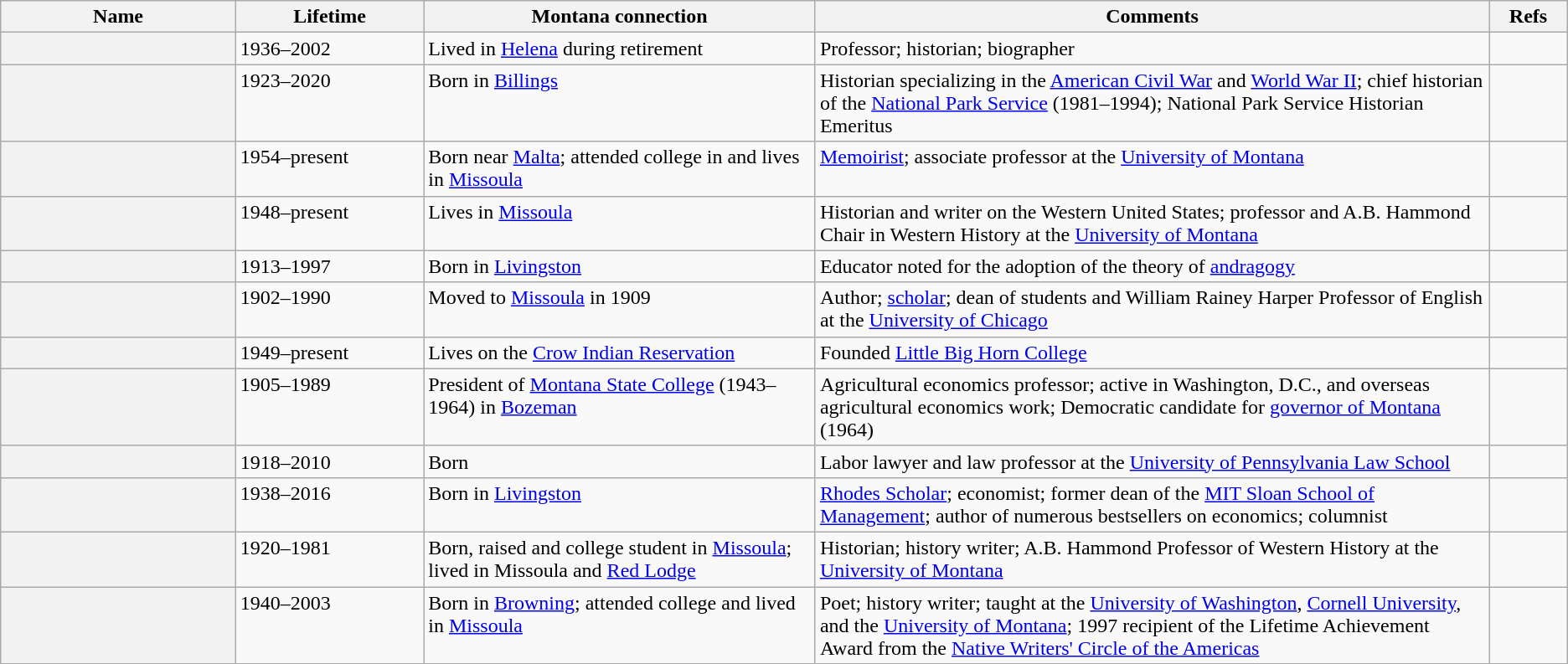<table class="sortable wikitable plainrowheaders">
<tr>
<th style="width:15%;" scope="col">Name</th>
<th style="width:12%;" scope="col">Lifetime</th>
<th class="unsortable" style="width:25%;" scope="col">Montana connection</th>
<th class="unsortable" style="width:43%;" scope="col">Comments</th>
<th class="unsortable" style="width:5%;" scope="col">Refs</th>
</tr>
<tr valign="top">
<th scope="row"></th>
<td>1936–2002</td>
<td>Lived in <a href='#'>Helena</a> during retirement</td>
<td>Professor; historian; biographer</td>
<td style="text-align:center;"></td>
</tr>
<tr valign="top">
<th scope="row"></th>
<td>1923–2020</td>
<td>Born in <a href='#'>Billings</a></td>
<td>Historian specializing in the <a href='#'>American Civil War</a> and <a href='#'>World War II</a>; chief historian of the <a href='#'>National Park Service</a> (1981–1994); National Park Service Historian Emeritus</td>
<td style="text-align:center;"></td>
</tr>
<tr valign="top">
<th scope="row"></th>
<td>1954–present</td>
<td>Born near <a href='#'>Malta</a>; attended college in and lives in <a href='#'>Missoula</a></td>
<td><a href='#'>Memoirist</a>; associate professor at the <a href='#'>University of Montana</a></td>
<td style="text-align:center;"></td>
</tr>
<tr valign="top">
<th scope="row"></th>
<td>1948–present</td>
<td>Lives in <a href='#'>Missoula</a></td>
<td>Historian and writer on the Western United States; professor and A.B. Hammond Chair in Western History at the <a href='#'>University of Montana</a></td>
<td style="text-align:center;"></td>
</tr>
<tr valign="top">
<th scope="row"></th>
<td>1913–1997</td>
<td>Born in <a href='#'>Livingston</a></td>
<td>Educator noted for the adoption of the theory of <a href='#'>andragogy</a></td>
<td style="text-align:center;"></td>
</tr>
<tr valign="top">
<th scope="row"></th>
<td>1902–1990</td>
<td>Moved to <a href='#'>Missoula</a> in 1909</td>
<td>Author; <a href='#'>scholar</a>; dean of students and William Rainey Harper Professor of English at the <a href='#'>University of Chicago</a></td>
<td style="text-align:center;"></td>
</tr>
<tr valign="top">
<th scope="row"></th>
<td>1949–present</td>
<td>Lives on the <a href='#'>Crow Indian Reservation</a></td>
<td>Founded <a href='#'>Little Big Horn College</a></td>
<td style="text-align:center;"></td>
</tr>
<tr valign="top">
<th scope="row"></th>
<td>1905–1989</td>
<td>President of <a href='#'>Montana State College</a> (1943–1964) in <a href='#'>Bozeman</a></td>
<td>Agricultural economics professor; active in Washington, D.C., and overseas agricultural economics work; Democratic candidate for <a href='#'>governor of Montana</a> (1964)</td>
<td style="text-align:center;"></td>
</tr>
<tr valign="top">
<th scope="row"></th>
<td>1918–2010</td>
<td>Born</td>
<td>Labor lawyer and law professor at the <a href='#'>University of Pennsylvania Law School</a></td>
<td style="text-align:center;"></td>
</tr>
<tr valign="top">
<th scope="row"></th>
<td>1938–2016</td>
<td>Born in <a href='#'>Livingston</a></td>
<td><a href='#'>Rhodes Scholar</a>; economist; former dean of the <a href='#'>MIT Sloan School of Management</a>; author of numerous bestsellers on economics; columnist</td>
<td style="text-align:center;"></td>
</tr>
<tr valign="top">
<th scope="row"></th>
<td>1920–1981</td>
<td>Born, raised and college student in <a href='#'>Missoula</a>; lived in Missoula and <a href='#'>Red Lodge</a></td>
<td>Historian; history writer; A.B. Hammond Professor of Western History at the <a href='#'>University of Montana</a></td>
<td style="text-align:center;"></td>
</tr>
<tr valign="top">
<th scope="row"></th>
<td>1940–2003</td>
<td>Born in <a href='#'>Browning</a>; attended college and lived in <a href='#'>Missoula</a></td>
<td>Poet; history writer; taught at the <a href='#'>University of Washington</a>, <a href='#'>Cornell University</a>, and the <a href='#'>University of Montana</a>; 1997 recipient of the Lifetime Achievement Award from the <a href='#'>Native Writers' Circle of the Americas</a></td>
<td style="text-align:center;"></td>
</tr>
</table>
